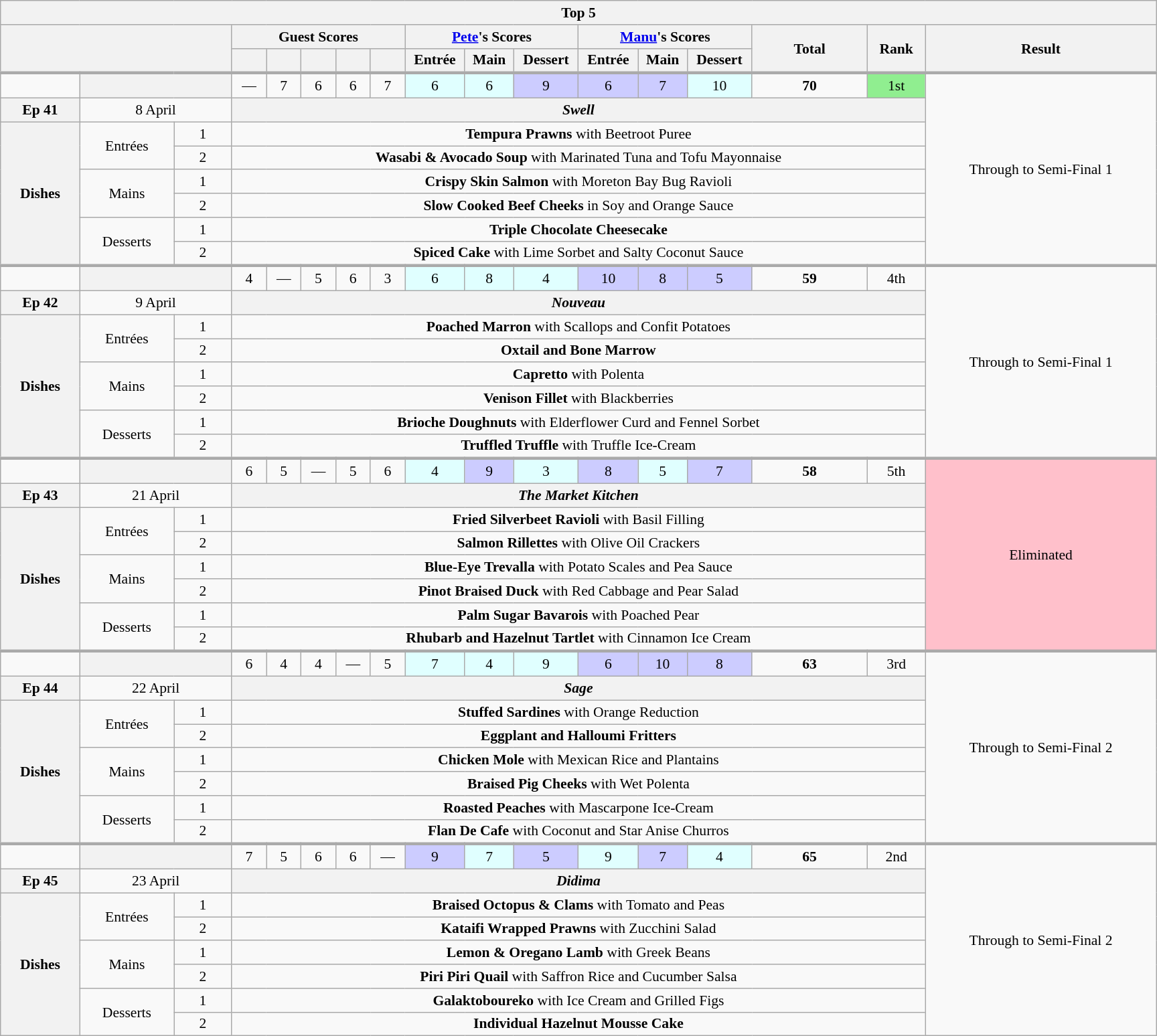<table class="wikitable plainrowheaders" style="margin:1em auto; text-align:center; font-size:90%; width:80em;">
<tr>
<th colspan="19" >Top 5</th>
</tr>
<tr>
<th scope="col" rowspan="2" colspan="3" style="width:20%;"></th>
<th scope="col" colspan="5" style="width:15%;">Guest Scores</th>
<th scope="col" colspan="3" style="width:15%;"><a href='#'>Pete</a>'s Scores</th>
<th scope="col" colspan="3" style="width:15%;"><a href='#'>Manu</a>'s Scores</th>
<th scope="col" rowspan="2" style="width:10%;">Total<br><small></small></th>
<th scope="col" rowspan="2" style="width:5%;">Rank</th>
<th scope="col" rowspan="2" style="width:20%;">Result</th>
</tr>
<tr>
<th scope="col" style="width:3%;"></th>
<th scope="col" style="width:3%;"></th>
<th scope="col" style="width:3%;"></th>
<th scope="col" style="width:3%;"></th>
<th scope="col" style="width:3%;"></th>
<th scope="col">Entrée</th>
<th scope="col">Main</th>
<th scope="col">Dessert</th>
<th scope="col">Entrée</th>
<th scope="col">Main</th>
<th scope="col">Dessert</th>
</tr>
<tr style="border-top:3px solid #aaa;">
<td></td>
<th style="text-align:centre" colspan="2"></th>
<td>—</td>
<td>7</td>
<td>6</td>
<td>6</td>
<td>7</td>
<td style="background:#E0FFFF">6</td>
<td style="background:#E0FFFF">6</td>
<td style="background:#CCCCFF">9</td>
<td style="background:#CCCCFF">6</td>
<td style="background:#CCCCFF">7</td>
<td style="background:#E0FFFF">10</td>
<td><strong>70</strong></td>
<td style="background:lightgreen">1st</td>
<td rowspan="8">Through to Semi-Final 1</td>
</tr>
<tr>
<th>Ep 41</th>
<td colspan="2">8 April</td>
<th colspan="13"><em>Swell</em></th>
</tr>
<tr>
<th rowspan="6">Dishes</th>
<td rowspan="2">Entrées</td>
<td>1</td>
<td colspan="13"><strong>Tempura Prawns</strong> with Beetroot Puree</td>
</tr>
<tr>
<td>2</td>
<td colspan="13"><strong>Wasabi & Avocado Soup</strong> with Marinated Tuna and Tofu Mayonnaise</td>
</tr>
<tr>
<td rowspan="2">Mains</td>
<td>1</td>
<td colspan="13"><strong>Crispy Skin Salmon</strong> with Moreton Bay Bug Ravioli</td>
</tr>
<tr>
<td>2</td>
<td colspan="13"><strong>Slow Cooked Beef Cheeks</strong> in Soy and Orange Sauce</td>
</tr>
<tr>
<td rowspan="2">Desserts</td>
<td>1</td>
<td colspan="13"><strong>Triple Chocolate Cheesecake</strong></td>
</tr>
<tr>
<td>2</td>
<td colspan="13"><strong>Spiced Cake</strong> with Lime Sorbet and Salty Coconut Sauce</td>
</tr>
<tr style="border-top:3px solid #aaa;">
<td></td>
<th style="text-align:centre" colspan="2"></th>
<td>4</td>
<td>—</td>
<td>5</td>
<td>6</td>
<td>3</td>
<td style="background:#E0FFFF">6</td>
<td style="background:#E0FFFF">8</td>
<td style="background:#E0FFFF">4</td>
<td style="background:#CCCCFF">10</td>
<td style="background:#CCCCFF">8</td>
<td style="background:#CCCCFF">5</td>
<td><strong>59</strong></td>
<td>4th</td>
<td rowspan="8">Through to Semi-Final 1</td>
</tr>
<tr>
<th>Ep 42</th>
<td colspan="2">9 April</td>
<th colspan="13"><em>Nouveau</em></th>
</tr>
<tr>
<th rowspan="6">Dishes</th>
<td rowspan="2">Entrées</td>
<td>1</td>
<td colspan="13"><strong>Poached Marron</strong> with Scallops and Confit Potatoes</td>
</tr>
<tr>
<td>2</td>
<td colspan="13"><strong>Oxtail and Bone Marrow</strong></td>
</tr>
<tr>
<td rowspan="2">Mains</td>
<td>1</td>
<td colspan="13"><strong>Capretto</strong> with Polenta</td>
</tr>
<tr>
<td>2</td>
<td colspan="13"><strong>Venison Fillet</strong> with Blackberries</td>
</tr>
<tr>
<td rowspan="2">Desserts</td>
<td>1</td>
<td colspan="13"><strong>Brioche Doughnuts</strong> with Elderflower Curd and Fennel Sorbet</td>
</tr>
<tr>
<td>2</td>
<td colspan="13"><strong>Truffled Truffle</strong> with Truffle Ice-Cream</td>
</tr>
<tr style="border-top:3px solid #aaa;">
<td></td>
<th style="text-align:centre" colspan="2"></th>
<td>6</td>
<td>5</td>
<td>—</td>
<td>5</td>
<td>6</td>
<td style="background:#E0FFFF">4</td>
<td style="background:#CCCCFF">9</td>
<td style="background:#E0FFFF">3</td>
<td style="background:#CCCCFF">8</td>
<td style="background:#E0FFFF">5</td>
<td style="background:#CCCCFF">7</td>
<td><strong>58</strong></td>
<td>5th</td>
<td style="background:pink" rowspan="8">Eliminated</td>
</tr>
<tr>
<th>Ep 43</th>
<td colspan="2">21 April</td>
<th colspan="13"><em>The Market Kitchen</em></th>
</tr>
<tr>
<th rowspan="6">Dishes</th>
<td rowspan="2">Entrées</td>
<td>1</td>
<td colspan="13"><strong>Fried Silverbeet Ravioli</strong> with Basil Filling</td>
</tr>
<tr>
<td>2</td>
<td colspan="13"><strong>Salmon Rillettes</strong> with Olive Oil Crackers</td>
</tr>
<tr>
<td rowspan="2">Mains</td>
<td>1</td>
<td colspan="13"><strong>Blue-Eye Trevalla</strong> with Potato Scales and Pea Sauce</td>
</tr>
<tr>
<td>2</td>
<td colspan="13"><strong>Pinot Braised Duck</strong> with Red Cabbage and Pear Salad</td>
</tr>
<tr>
<td rowspan="2">Desserts</td>
<td>1</td>
<td colspan="13"><strong>Palm Sugar Bavarois</strong> with Poached Pear</td>
</tr>
<tr>
<td>2</td>
<td colspan="13"><strong>Rhubarb and Hazelnut Tartlet</strong> with Cinnamon Ice Cream</td>
</tr>
<tr style="border-top:3px solid #aaa;">
<td></td>
<th style="text-align:centre" colspan="2"></th>
<td>6</td>
<td>4</td>
<td>4</td>
<td>—</td>
<td>5</td>
<td style="background:#E0FFFF">7</td>
<td style="background:#E0FFFF">4</td>
<td style="background:#E0FFFF">9</td>
<td style="background:#CCCCFF">6</td>
<td style="background:#CCCCFF">10</td>
<td style="background:#CCCCFF">8</td>
<td><strong>63</strong></td>
<td>3rd</td>
<td rowspan="8">Through to Semi-Final 2</td>
</tr>
<tr>
<th>Ep 44</th>
<td colspan="2">22 April</td>
<th colspan="13"><em>Sage</em></th>
</tr>
<tr>
<th rowspan="6">Dishes</th>
<td rowspan="2">Entrées</td>
<td>1</td>
<td colspan="13"><strong>Stuffed Sardines</strong> with Orange Reduction</td>
</tr>
<tr>
<td>2</td>
<td colspan="13"><strong>Eggplant and Halloumi Fritters</strong></td>
</tr>
<tr>
<td rowspan="2">Mains</td>
<td>1</td>
<td colspan="13"><strong>Chicken Mole</strong> with Mexican Rice and Plantains</td>
</tr>
<tr>
<td>2</td>
<td colspan="13"><strong>Braised Pig Cheeks</strong> with Wet Polenta</td>
</tr>
<tr>
<td rowspan="2">Desserts</td>
<td>1</td>
<td colspan="13"><strong>Roasted Peaches</strong> with Mascarpone Ice-Cream</td>
</tr>
<tr>
<td>2</td>
<td colspan="13"><strong>Flan De Cafe</strong> with Coconut and Star Anise Churros</td>
</tr>
<tr style="border-top:3px solid #aaa;">
<td></td>
<th style="text-align:centre" colspan="2"></th>
<td>7</td>
<td>5</td>
<td>6</td>
<td>6</td>
<td>—</td>
<td style="background:#CCCCFF">9</td>
<td style="background:#E0FFFF">7</td>
<td style="background:#CCCCFF">5</td>
<td style="background:#E0FFFF">9</td>
<td style="background:#CCCCFF">7</td>
<td style="background:#E0FFFF">4</td>
<td><strong>65</strong></td>
<td>2nd</td>
<td rowspan="8">Through to Semi-Final 2</td>
</tr>
<tr>
<th>Ep 45</th>
<td colspan="2">23 April</td>
<th colspan="13"><em>Didima</em></th>
</tr>
<tr>
<th rowspan="6">Dishes</th>
<td rowspan="2">Entrées</td>
<td style="width:5%;">1</td>
<td colspan="13"><strong>Braised Octopus & Clams</strong> with Tomato and Peas</td>
</tr>
<tr>
<td>2</td>
<td colspan="13"><strong>Kataifi Wrapped Prawns</strong> with Zucchini Salad</td>
</tr>
<tr>
<td rowspan="2">Mains</td>
<td>1</td>
<td colspan="13"><strong>Lemon & Oregano Lamb</strong> with Greek Beans</td>
</tr>
<tr>
<td>2</td>
<td colspan="13"><strong>Piri Piri Quail</strong> with Saffron Rice and Cucumber Salsa</td>
</tr>
<tr>
<td rowspan="2">Desserts</td>
<td>1</td>
<td colspan="13"><strong>Galaktoboureko</strong> with Ice Cream and Grilled Figs</td>
</tr>
<tr>
<td>2</td>
<td colspan="13"><strong>Individual Hazelnut Mousse Cake</strong></td>
</tr>
</table>
